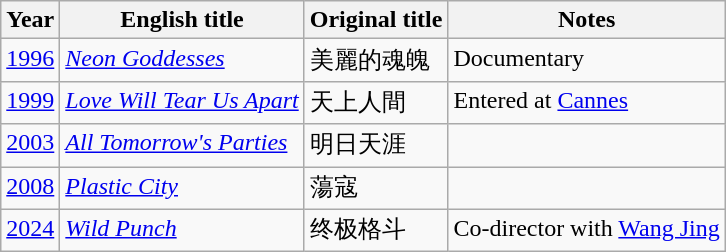<table class="wikitable sortable">
<tr>
<th>Year</th>
<th>English title</th>
<th>Original title</th>
<th>Notes</th>
</tr>
<tr>
<td align="left" valign="top"><a href='#'>1996</a></td>
<td align="left" valign="top"><em><a href='#'>Neon Goddesses</a></em></td>
<td align="left" valign="top">美麗的魂魄</td>
<td align="left" valign="top">Documentary</td>
</tr>
<tr>
<td align="left" valign="top"><a href='#'>1999</a></td>
<td align="left" valign="top"><em><a href='#'>Love Will Tear Us Apart</a></em></td>
<td align="left" valign="top">天上人間</td>
<td align="left" valign="top">Entered at <a href='#'>Cannes</a></td>
</tr>
<tr>
<td align="left" valign="top"><a href='#'>2003</a></td>
<td align="left" valign="top"><em><a href='#'>All Tomorrow's Parties</a></em></td>
<td align="left" valign="top">明日天涯</td>
<td align="left" valign="top"></td>
</tr>
<tr>
<td align="left" valign="top"><a href='#'>2008</a></td>
<td align="left" valign="top"><em><a href='#'>Plastic City</a></em></td>
<td align="left" valign="top">蕩寇</td>
<td align="left" valign="top"></td>
</tr>
<tr>
<td align="left" valign="top"><a href='#'>2024</a></td>
<td align="left" valign="top"><em><a href='#'>Wild Punch</a></em></td>
<td align="left" valign="top">终极格斗</td>
<td align="left" valign="top">Co-director with <a href='#'>Wang Jing</a></td>
</tr>
</table>
